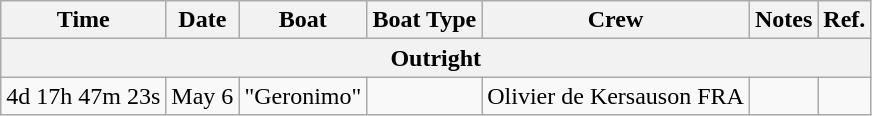<table class="wikitable sortable">
<tr>
<th>Time</th>
<th>Date</th>
<th>Boat</th>
<th>Boat Type</th>
<th>Crew</th>
<th>Notes</th>
<th>Ref.</th>
</tr>
<tr>
<th colspan=7>Outright</th>
</tr>
<tr>
<td>4d 17h 47m 23s</td>
<td>May 6</td>
<td>"Geronimo"</td>
<td></td>
<td>Olivier de Kersauson	FRA</td>
<td></td>
<td></td>
</tr>
</table>
